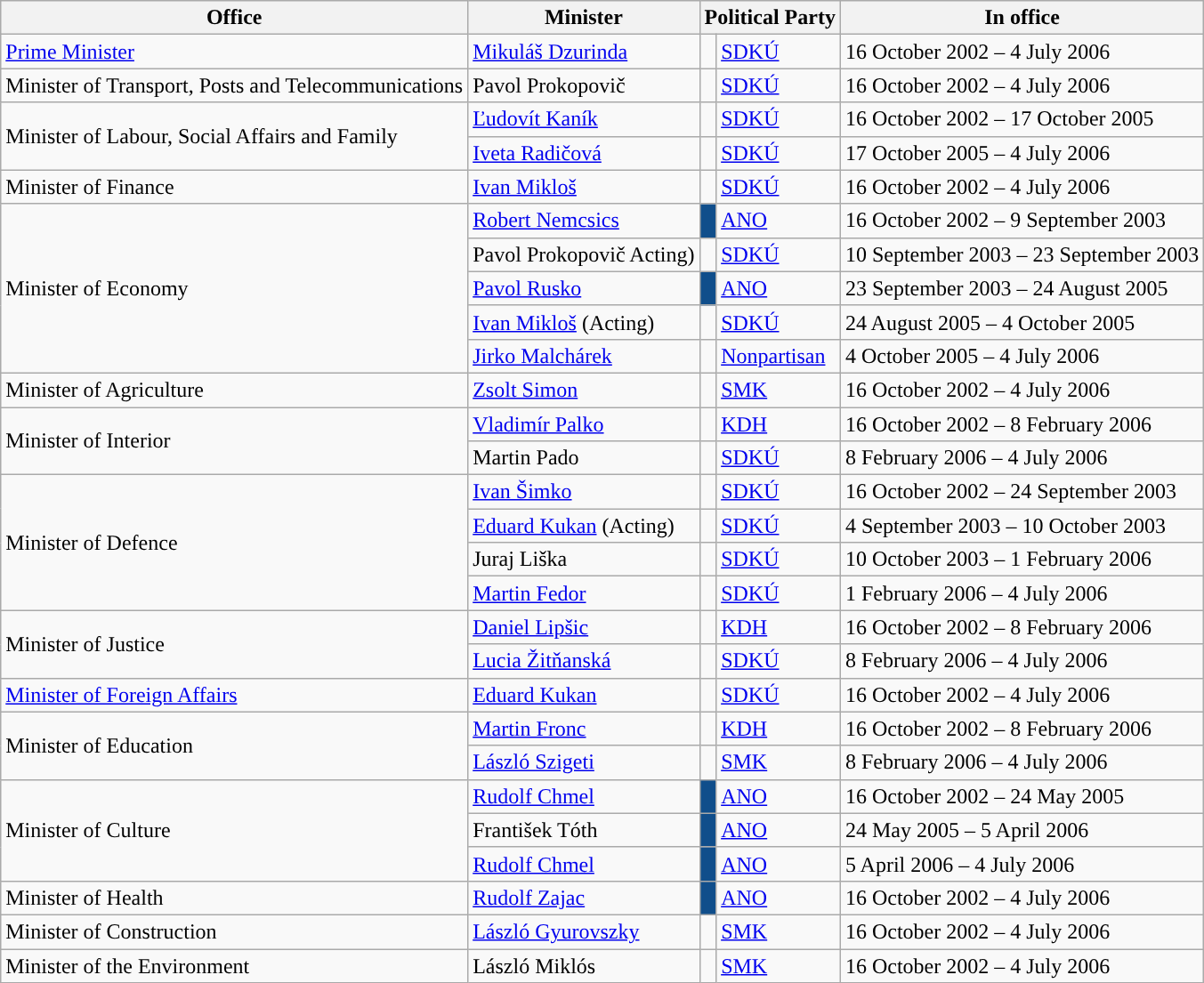<table class="wikitable">
<tr>
<th>Office</th>
<th>Minister</th>
<th colspan=2>Political Party</th>
<th>In office</th>
</tr>
<tr>
<td><a href='#'>Prime Minister</a></td>
<td><a href='#'>Mikuláš Dzurinda</a></td>
<td style="background-color: "></td>
<td><a href='#'>SDKÚ</a></td>
<td>16 October 2002 – 4 July 2006</td>
</tr>
<tr>
<td>Minister of Transport, Posts and Telecommunications</td>
<td>Pavol Prokopovič</td>
<td style="background-color: "></td>
<td><a href='#'>SDKÚ</a></td>
<td>16 October 2002 – 4 July 2006</td>
</tr>
<tr>
<td rowspan=2>Minister of Labour, Social Affairs and Family</td>
<td><a href='#'>Ľudovít Kaník</a></td>
<td style="background-color: "></td>
<td><a href='#'>SDKÚ</a></td>
<td>16 October 2002 – 17 October 2005</td>
</tr>
<tr>
<td><a href='#'>Iveta Radičová</a></td>
<td style="background-color: "></td>
<td><a href='#'>SDKÚ</a></td>
<td>17 October 2005 – 4 July 2006</td>
</tr>
<tr>
<td>Minister of Finance</td>
<td><a href='#'>Ivan Mikloš</a></td>
<td style="background-color: "></td>
<td><a href='#'>SDKÚ</a></td>
<td>16 October 2002 – 4 July 2006</td>
</tr>
<tr>
<td rowspan=5>Minister of Economy</td>
<td><a href='#'>Robert Nemcsics</a></td>
<td style="background-color: #104E8B" width=5px></td>
<td><a href='#'>ANO</a></td>
<td>16 October 2002 – 9 September 2003</td>
</tr>
<tr>
<td>Pavol Prokopovič Acting)</td>
<td style="background-color: "></td>
<td><a href='#'>SDKÚ</a></td>
<td>10 September 2003 – 23 September 2003</td>
</tr>
<tr>
<td><a href='#'>Pavol Rusko</a></td>
<td style="background-color: #104E8B" width=5px></td>
<td><a href='#'>ANO</a></td>
<td>23 September 2003 – 24 August 2005</td>
</tr>
<tr>
<td><a href='#'>Ivan Mikloš</a> (Acting)</td>
<td style="background-color: "></td>
<td><a href='#'>SDKÚ</a></td>
<td>24 August 2005 – 4 October 2005</td>
</tr>
<tr>
<td><a href='#'>Jirko Malchárek</a></td>
<td style="background-color: "></td>
<td><a href='#'>Nonpartisan</a></td>
<td>4 October 2005 – 4 July 2006</td>
</tr>
<tr>
<td>Minister of Agriculture</td>
<td><a href='#'>Zsolt Simon</a></td>
<td style="background-color: "></td>
<td><a href='#'>SMK</a></td>
<td>16 October 2002 – 4 July 2006</td>
</tr>
<tr>
<td rowspan=2>Minister of Interior</td>
<td><a href='#'>Vladimír Palko</a></td>
<td style="background-color: "></td>
<td><a href='#'>KDH</a></td>
<td>16 October 2002 – 8 February 2006</td>
</tr>
<tr>
<td>Martin Pado</td>
<td style="background-color: "></td>
<td><a href='#'>SDKÚ</a></td>
<td>8 February 2006 – 4 July 2006</td>
</tr>
<tr>
<td rowspan=4>Minister of Defence</td>
<td><a href='#'>Ivan Šimko</a></td>
<td style="background-color: "></td>
<td><a href='#'>SDKÚ</a></td>
<td>16 October 2002 – 24 September 2003</td>
</tr>
<tr>
<td><a href='#'>Eduard Kukan</a> (Acting)</td>
<td style="background-color: "></td>
<td><a href='#'>SDKÚ</a></td>
<td>4 September 2003 – 10 October 2003</td>
</tr>
<tr>
<td>Juraj Liška</td>
<td style="background-color: "></td>
<td><a href='#'>SDKÚ</a></td>
<td>10 October 2003 – 1 February 2006</td>
</tr>
<tr>
<td><a href='#'>Martin Fedor</a></td>
<td style="background-color: "></td>
<td><a href='#'>SDKÚ</a></td>
<td>1 February 2006 – 4 July 2006</td>
</tr>
<tr>
<td rowspan=2>Minister of Justice</td>
<td><a href='#'>Daniel Lipšic</a></td>
<td style="background-color: "></td>
<td><a href='#'>KDH</a></td>
<td>16 October 2002 – 8 February 2006</td>
</tr>
<tr>
<td><a href='#'>Lucia Žitňanská</a></td>
<td style="background-color: "></td>
<td><a href='#'>SDKÚ</a></td>
<td>8 February 2006 – 4 July 2006</td>
</tr>
<tr>
<td><a href='#'>Minister of Foreign Affairs</a></td>
<td><a href='#'>Eduard Kukan</a></td>
<td style="background-color: "></td>
<td><a href='#'>SDKÚ</a></td>
<td>16 October 2002 – 4 July 2006</td>
</tr>
<tr>
<td rowspan=2>Minister of Education</td>
<td><a href='#'>Martin Fronc</a></td>
<td style="background-color: "></td>
<td><a href='#'>KDH</a></td>
<td>16 October 2002 – 8 February 2006</td>
</tr>
<tr>
<td><a href='#'>László Szigeti</a></td>
<td style="background-color: "></td>
<td><a href='#'>SMK</a></td>
<td>8 February 2006 – 4 July 2006</td>
</tr>
<tr>
<td rowspan=3>Minister of Culture</td>
<td><a href='#'>Rudolf Chmel</a></td>
<td style="background-color: #104E8B" width=5px></td>
<td><a href='#'>ANO</a></td>
<td>16 October 2002 – 24 May 2005</td>
</tr>
<tr>
<td>František Tóth</td>
<td style="background-color: #104E8B" width=5px></td>
<td><a href='#'>ANO</a></td>
<td>24 May 2005 – 5 April 2006</td>
</tr>
<tr>
<td><a href='#'>Rudolf Chmel</a></td>
<td style="background-color: #104E8B" width=5px></td>
<td><a href='#'>ANO</a></td>
<td>5 April 2006 – 4 July 2006</td>
</tr>
<tr>
<td>Minister of Health</td>
<td><a href='#'>Rudolf Zajac</a></td>
<td style="background-color: #104E8B" width=5px></td>
<td><a href='#'>ANO</a></td>
<td>16 October 2002 – 4 July 2006</td>
</tr>
<tr>
<td>Minister of Construction</td>
<td><a href='#'>László Gyurovszky</a></td>
<td style="background-color: "></td>
<td><a href='#'>SMK</a></td>
<td>16 October 2002 – 4 July 2006</td>
</tr>
<tr>
<td>Minister of the Environment</td>
<td>László Miklós</td>
<td style="background-color: "></td>
<td><a href='#'>SMK</a></td>
<td>16 October 2002 – 4 July 2006</td>
</tr>
</table>
